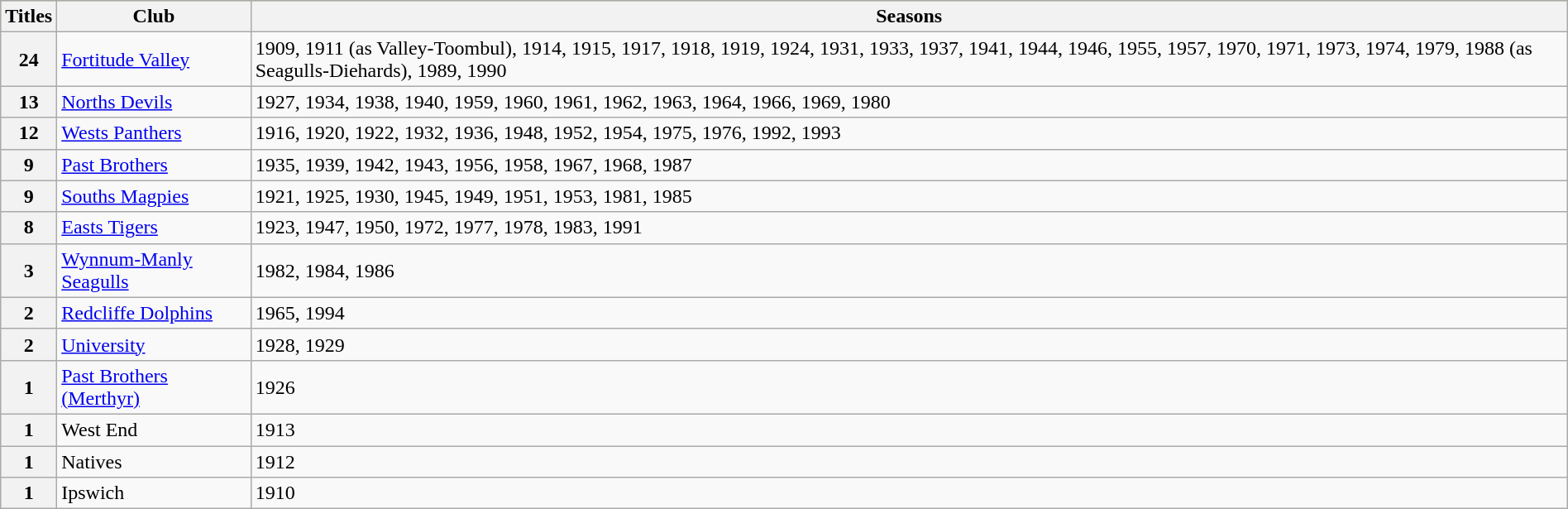<table class="wikitable" style="width:100%">
<tr style="background:#bdb76b;">
<th>Titles</th>
<th>Club</th>
<th>Seasons</th>
</tr>
<tr>
<th>24</th>
<td> <a href='#'>Fortitude Valley</a></td>
<td>1909, 1911 (as Valley-Toombul), 1914, 1915, 1917, 1918, 1919, 1924, 1931, 1933, 1937, 1941, 1944, 1946, 1955, 1957, 1970, 1971, 1973, 1974, 1979, 1988 (as Seagulls-Diehards), 1989, 1990</td>
</tr>
<tr>
<th>13</th>
<td> <a href='#'>Norths Devils</a></td>
<td>1927, 1934, 1938, 1940, 1959, 1960, 1961, 1962, 1963, 1964, 1966, 1969, 1980</td>
</tr>
<tr>
<th>12</th>
<td> <a href='#'>Wests Panthers</a></td>
<td>1916, 1920, 1922, 1932, 1936, 1948, 1952, 1954, 1975, 1976, 1992, 1993</td>
</tr>
<tr>
<th>9</th>
<td> <a href='#'>Past Brothers</a></td>
<td>1935, 1939, 1942, 1943, 1956, 1958, 1967, 1968, 1987</td>
</tr>
<tr>
<th>9</th>
<td> <a href='#'>Souths Magpies</a></td>
<td>1921, 1925, 1930, 1945, 1949, 1951, 1953, 1981, 1985</td>
</tr>
<tr>
<th>8</th>
<td> <a href='#'>Easts Tigers</a></td>
<td>1923, 1947, 1950, 1972, 1977, 1978, 1983, 1991</td>
</tr>
<tr>
<th>3</th>
<td> <a href='#'>Wynnum-Manly Seagulls</a></td>
<td>1982, 1984, 1986</td>
</tr>
<tr>
<th>2</th>
<td> <a href='#'>Redcliffe Dolphins</a></td>
<td>1965, 1994</td>
</tr>
<tr>
<th>2</th>
<td> <a href='#'>University</a></td>
<td>1928, 1929</td>
</tr>
<tr>
<th>1</th>
<td> <a href='#'>Past Brothers (Merthyr)</a></td>
<td>1926</td>
</tr>
<tr>
<th>1</th>
<td>West End</td>
<td>1913</td>
</tr>
<tr>
<th>1</th>
<td> Natives</td>
<td>1912</td>
</tr>
<tr>
<th>1</th>
<td>Ipswich</td>
<td>1910</td>
</tr>
</table>
